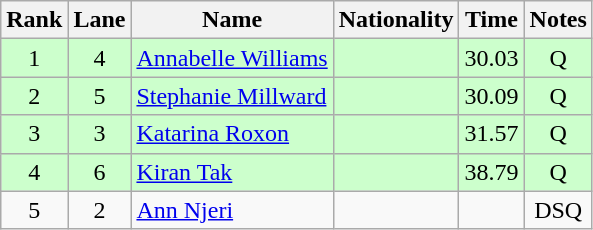<table class="wikitable sortable" style="text-align:center">
<tr>
<th>Rank</th>
<th>Lane</th>
<th>Name</th>
<th>Nationality</th>
<th>Time</th>
<th>Notes</th>
</tr>
<tr bgcolor=ccffcc>
<td>1</td>
<td>4</td>
<td align=left><a href='#'>Annabelle Williams</a></td>
<td align=left></td>
<td>30.03</td>
<td>Q</td>
</tr>
<tr bgcolor=ccffcc>
<td>2</td>
<td>5</td>
<td align=left><a href='#'>Stephanie Millward</a></td>
<td align=left></td>
<td>30.09</td>
<td>Q</td>
</tr>
<tr bgcolor=ccffcc>
<td>3</td>
<td>3</td>
<td align=left><a href='#'>Katarina Roxon</a></td>
<td align=left></td>
<td>31.57</td>
<td>Q</td>
</tr>
<tr bgcolor=ccffcc>
<td>4</td>
<td>6</td>
<td align=left><a href='#'>Kiran Tak</a></td>
<td align=left></td>
<td>38.79</td>
<td>Q</td>
</tr>
<tr>
<td>5</td>
<td>2</td>
<td align=left><a href='#'>Ann Njeri</a></td>
<td align=left></td>
<td></td>
<td>DSQ</td>
</tr>
</table>
